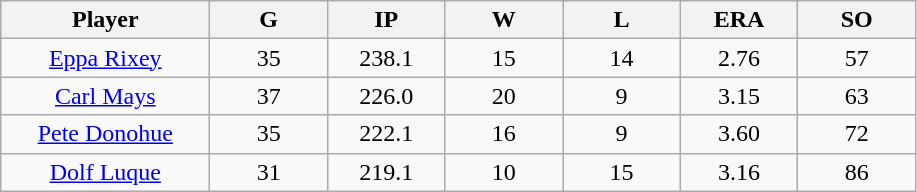<table class = "wikitable sortable">
<tr>
<th bgcolor="#DDDDFF" width="16%">Player</th>
<th bgcolor="#DDDDFF" width="9%">G</th>
<th bgcolor="#DDDDFF" width="9%">IP</th>
<th bgcolor="#DDDDFF" width="9%">W</th>
<th bgcolor="#DDDDFF" width="9%">L</th>
<th bgcolor="#DDDDFF" width="9%">ERA</th>
<th bgcolor="#DDDDFF" width="9%">SO</th>
</tr>
<tr align=center>
<td><a href='#'>Eppa Rixey</a></td>
<td>35</td>
<td>238.1</td>
<td>15</td>
<td>14</td>
<td>2.76</td>
<td>57</td>
</tr>
<tr align=center>
<td><a href='#'>Carl Mays</a></td>
<td>37</td>
<td>226.0</td>
<td>20</td>
<td>9</td>
<td>3.15</td>
<td>63</td>
</tr>
<tr align=center>
<td><a href='#'>Pete Donohue</a></td>
<td>35</td>
<td>222.1</td>
<td>16</td>
<td>9</td>
<td>3.60</td>
<td>72</td>
</tr>
<tr align=center>
<td><a href='#'>Dolf Luque</a></td>
<td>31</td>
<td>219.1</td>
<td>10</td>
<td>15</td>
<td>3.16</td>
<td>86</td>
</tr>
</table>
